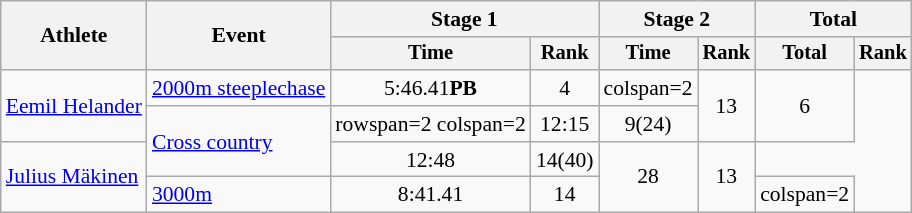<table class="wikitable" style="font-size:90%">
<tr>
<th rowspan=2>Athlete</th>
<th rowspan=2>Event</th>
<th colspan=2>Stage 1</th>
<th colspan=2>Stage 2</th>
<th colspan=2>Total</th>
</tr>
<tr style="font-size:95%">
<th>Time</th>
<th>Rank</th>
<th>Time</th>
<th>Rank</th>
<th>Total</th>
<th>Rank</th>
</tr>
<tr align=center>
<td rowspan=2 align=left><a href='#'>Eemil Helander</a></td>
<td align=left><a href='#'>2000m steeplechase</a></td>
<td>5:46.41<strong>PB</strong></td>
<td>4</td>
<td>colspan=2 </td>
<td rowspan=2>13</td>
<td rowspan=2>6</td>
</tr>
<tr align=center>
<td rowspan=2 align=left><a href='#'>Cross country</a></td>
<td>rowspan=2 colspan=2 </td>
<td>12:15</td>
<td>9(24)</td>
</tr>
<tr align=center>
<td rowspan=2 align=left><a href='#'>Julius Mäkinen</a></td>
<td>12:48</td>
<td>14(40)</td>
<td rowspan=2>28</td>
<td rowspan=2>13</td>
</tr>
<tr align=center>
<td align=left><a href='#'>3000m</a></td>
<td>8:41.41</td>
<td>14</td>
<td>colspan=2 </td>
</tr>
</table>
